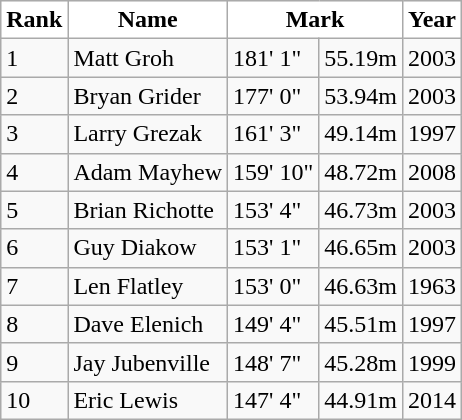<table class="wikitable">
<tr>
<th style="background:white">Rank</th>
<th style="background:white">Name</th>
<th colspan="2" style="background:white">Mark</th>
<th style="background:white">Year</th>
</tr>
<tr>
<td>1</td>
<td>Matt Groh</td>
<td>181' 1"</td>
<td>55.19m</td>
<td>2003</td>
</tr>
<tr>
<td>2</td>
<td>Bryan Grider</td>
<td>177' 0"</td>
<td>53.94m</td>
<td>2003</td>
</tr>
<tr>
<td>3</td>
<td>Larry Grezak</td>
<td>161' 3"</td>
<td>49.14m</td>
<td>1997</td>
</tr>
<tr>
<td>4</td>
<td>Adam Mayhew</td>
<td>159' 10"</td>
<td>48.72m</td>
<td>2008</td>
</tr>
<tr>
<td>5</td>
<td>Brian Richotte</td>
<td>153' 4"</td>
<td>46.73m</td>
<td>2003</td>
</tr>
<tr>
<td>6</td>
<td>Guy Diakow</td>
<td>153' 1"</td>
<td>46.65m</td>
<td>2003</td>
</tr>
<tr>
<td>7</td>
<td>Len Flatley</td>
<td>153' 0"</td>
<td>46.63m</td>
<td>1963</td>
</tr>
<tr>
<td>8</td>
<td>Dave Elenich</td>
<td>149' 4"</td>
<td>45.51m</td>
<td>1997</td>
</tr>
<tr>
<td>9</td>
<td>Jay Jubenville</td>
<td>148' 7"</td>
<td>45.28m</td>
<td>1999</td>
</tr>
<tr>
<td>10</td>
<td>Eric Lewis</td>
<td>147' 4"</td>
<td>44.91m</td>
<td>2014</td>
</tr>
</table>
